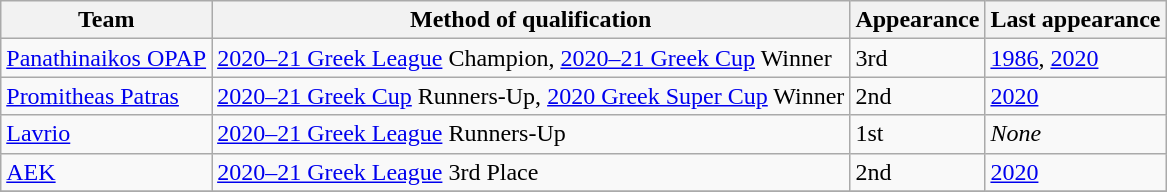<table class="wikitable">
<tr>
<th>Team</th>
<th>Method of qualification</th>
<th>Appearance</th>
<th>Last appearance</th>
</tr>
<tr>
<td><a href='#'>Panathinaikos OPAP</a></td>
<td><a href='#'>2020–21 Greek League</a> Champion, <a href='#'>2020–21 Greek Cup</a> Winner</td>
<td>3rd</td>
<td><a href='#'>1986</a>, <a href='#'>2020</a></td>
</tr>
<tr>
<td><a href='#'>Promitheas Patras</a></td>
<td><a href='#'>2020–21 Greek Cup</a> Runners-Up, <a href='#'>2020 Greek Super Cup</a> Winner</td>
<td>2nd</td>
<td><a href='#'>2020</a></td>
</tr>
<tr>
<td><a href='#'>Lavrio</a></td>
<td><a href='#'>2020–21 Greek League</a> Runners-Up</td>
<td>1st</td>
<td><em>None</em></td>
</tr>
<tr>
<td><a href='#'>AEK</a></td>
<td><a href='#'>2020–21 Greek League</a> 3rd Place</td>
<td>2nd</td>
<td><a href='#'>2020</a></td>
</tr>
<tr>
</tr>
</table>
